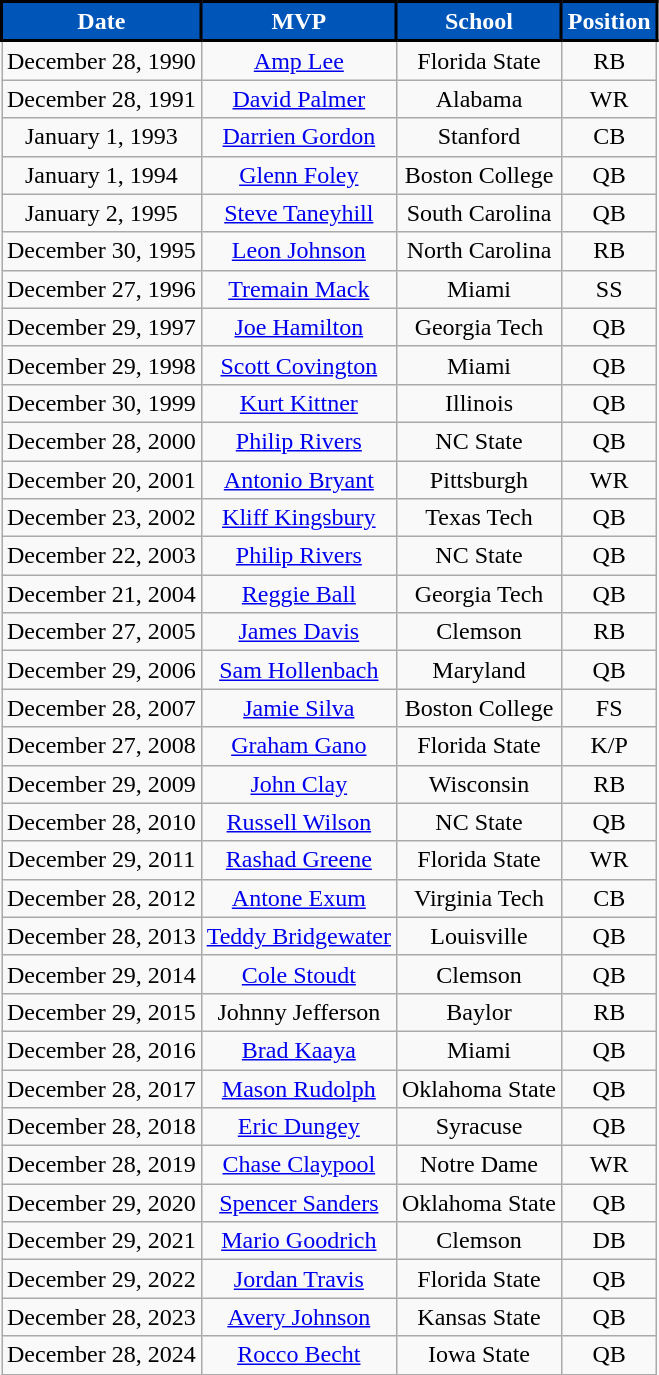<table class="wikitable" style="text-align:center">
<tr>
<th style="background:#0055b8; color:#ffffff; border: 2px solid #000000;">Date</th>
<th style="background:#0055b8; color:#ffffff; border: 2px solid #000000;">MVP</th>
<th style="background:#0055b8; color:#ffffff; border: 2px solid #000000;">School</th>
<th style="background:#0055b8; color:#ffffff; border: 2px solid #000000;">Position</th>
</tr>
<tr>
<td>December 28, 1990</td>
<td><a href='#'>Amp Lee</a></td>
<td>Florida State</td>
<td>RB</td>
</tr>
<tr>
<td>December 28, 1991</td>
<td><a href='#'>David Palmer</a></td>
<td>Alabama</td>
<td>WR</td>
</tr>
<tr>
<td>January 1, 1993</td>
<td><a href='#'>Darrien Gordon</a></td>
<td>Stanford</td>
<td>CB</td>
</tr>
<tr>
<td>January 1, 1994</td>
<td><a href='#'>Glenn Foley</a></td>
<td>Boston College</td>
<td>QB</td>
</tr>
<tr>
<td>January 2, 1995</td>
<td><a href='#'>Steve Taneyhill</a></td>
<td>South Carolina</td>
<td>QB</td>
</tr>
<tr>
<td>December 30, 1995</td>
<td><a href='#'>Leon Johnson</a></td>
<td>North Carolina</td>
<td>RB</td>
</tr>
<tr>
<td>December 27, 1996</td>
<td><a href='#'>Tremain Mack</a></td>
<td>Miami</td>
<td>SS</td>
</tr>
<tr>
<td>December 29, 1997</td>
<td><a href='#'>Joe Hamilton</a></td>
<td>Georgia Tech</td>
<td>QB</td>
</tr>
<tr>
<td>December 29, 1998</td>
<td><a href='#'>Scott Covington</a></td>
<td>Miami</td>
<td>QB</td>
</tr>
<tr>
<td>December 30, 1999</td>
<td><a href='#'>Kurt Kittner</a></td>
<td>Illinois</td>
<td>QB</td>
</tr>
<tr>
<td>December 28, 2000</td>
<td><a href='#'>Philip Rivers</a></td>
<td>NC State</td>
<td>QB</td>
</tr>
<tr>
<td>December 20, 2001</td>
<td><a href='#'>Antonio Bryant</a></td>
<td>Pittsburgh</td>
<td>WR</td>
</tr>
<tr>
<td>December 23, 2002</td>
<td><a href='#'>Kliff Kingsbury</a></td>
<td>Texas Tech</td>
<td>QB</td>
</tr>
<tr>
<td>December 22, 2003</td>
<td><a href='#'>Philip Rivers</a></td>
<td>NC State</td>
<td>QB</td>
</tr>
<tr>
<td>December 21, 2004</td>
<td><a href='#'>Reggie Ball</a></td>
<td>Georgia Tech</td>
<td>QB</td>
</tr>
<tr>
<td>December 27, 2005</td>
<td><a href='#'>James Davis</a></td>
<td>Clemson</td>
<td>RB</td>
</tr>
<tr>
<td>December 29, 2006</td>
<td><a href='#'>Sam Hollenbach</a></td>
<td>Maryland</td>
<td>QB</td>
</tr>
<tr>
<td>December 28, 2007</td>
<td><a href='#'>Jamie Silva</a></td>
<td>Boston College</td>
<td>FS</td>
</tr>
<tr>
<td>December 27, 2008</td>
<td><a href='#'>Graham Gano</a></td>
<td>Florida State</td>
<td>K/P</td>
</tr>
<tr>
<td>December 29, 2009</td>
<td><a href='#'>John Clay</a></td>
<td>Wisconsin</td>
<td>RB</td>
</tr>
<tr>
<td>December 28, 2010</td>
<td><a href='#'>Russell Wilson</a></td>
<td>NC State</td>
<td>QB</td>
</tr>
<tr>
<td>December 29, 2011</td>
<td><a href='#'>Rashad Greene</a></td>
<td>Florida State</td>
<td>WR</td>
</tr>
<tr>
<td>December 28, 2012</td>
<td><a href='#'>Antone Exum</a></td>
<td>Virginia Tech</td>
<td>CB</td>
</tr>
<tr>
<td>December 28, 2013</td>
<td><a href='#'>Teddy Bridgewater</a></td>
<td>Louisville</td>
<td>QB</td>
</tr>
<tr>
<td>December 29, 2014</td>
<td><a href='#'>Cole Stoudt</a></td>
<td>Clemson</td>
<td>QB</td>
</tr>
<tr>
<td>December 29, 2015</td>
<td>Johnny Jefferson</td>
<td>Baylor</td>
<td>RB</td>
</tr>
<tr>
<td>December 28, 2016</td>
<td><a href='#'>Brad Kaaya</a></td>
<td>Miami</td>
<td>QB</td>
</tr>
<tr>
<td>December 28, 2017</td>
<td><a href='#'>Mason Rudolph</a></td>
<td>Oklahoma State</td>
<td>QB</td>
</tr>
<tr>
<td>December 28, 2018</td>
<td><a href='#'>Eric Dungey</a></td>
<td>Syracuse</td>
<td>QB</td>
</tr>
<tr>
<td>December 28, 2019</td>
<td><a href='#'>Chase Claypool</a></td>
<td>Notre Dame</td>
<td>WR</td>
</tr>
<tr>
<td>December 29, 2020</td>
<td><a href='#'>Spencer Sanders</a></td>
<td>Oklahoma State</td>
<td>QB</td>
</tr>
<tr>
<td>December 29, 2021</td>
<td><a href='#'>Mario Goodrich</a></td>
<td>Clemson</td>
<td>DB</td>
</tr>
<tr>
<td>December 29, 2022</td>
<td><a href='#'>Jordan Travis</a></td>
<td>Florida State</td>
<td>QB</td>
</tr>
<tr>
<td>December 28, 2023</td>
<td><a href='#'>Avery Johnson</a></td>
<td>Kansas State</td>
<td>QB</td>
</tr>
<tr>
<td>December 28, 2024</td>
<td><a href='#'>Rocco Becht</a></td>
<td>Iowa State</td>
<td>QB</td>
</tr>
</table>
